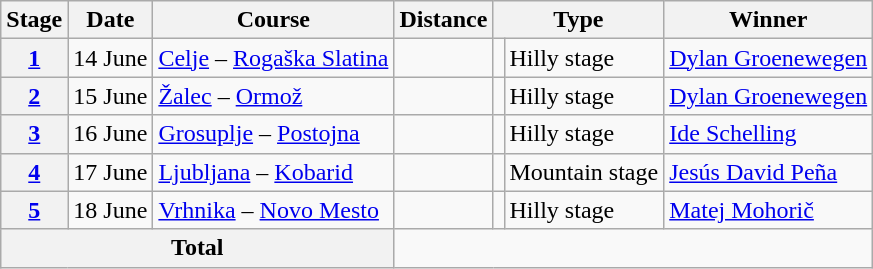<table class="wikitable">
<tr>
<th>Stage</th>
<th>Date</th>
<th>Course</th>
<th>Distance</th>
<th colspan="2">Type</th>
<th>Winner</th>
</tr>
<tr>
<th scope="row" style="text-align:center;"><a href='#'>1</a></th>
<td style="text-align:center;">14 June</td>
<td><a href='#'>Celje</a> – <a href='#'>Rogaška Slatina</a></td>
<td style="text-align:center;"></td>
<td></td>
<td>Hilly stage</td>
<td> <a href='#'>Dylan Groenewegen</a></td>
</tr>
<tr>
<th scope="row" style="text-align:center;"><a href='#'>2</a></th>
<td style="text-align:center;">15 June</td>
<td><a href='#'>Žalec</a> – <a href='#'>Ormož</a></td>
<td style="text-align:center;"></td>
<td></td>
<td>Hilly stage</td>
<td> <a href='#'>Dylan Groenewegen</a></td>
</tr>
<tr>
<th scope="row" style="text-align:center;"><a href='#'>3</a></th>
<td style="text-align:center;">16 June</td>
<td><a href='#'>Grosuplje</a> – <a href='#'>Postojna</a></td>
<td style="text-align:center;"></td>
<td></td>
<td>Hilly stage</td>
<td> <a href='#'>Ide Schelling</a></td>
</tr>
<tr>
<th scope="row" style="text-align:center;"><a href='#'>4</a></th>
<td style="text-align:center;">17 June</td>
<td><a href='#'>Ljubljana</a> – <a href='#'>Kobarid</a></td>
<td style="text-align:center;"></td>
<td></td>
<td>Mountain stage</td>
<td> <a href='#'>Jesús David Peña</a></td>
</tr>
<tr>
<th scope="row" style="text-align:center;"><a href='#'>5</a></th>
<td style="text-align:center;">18 June</td>
<td><a href='#'>Vrhnika</a> – <a href='#'>Novo Mesto</a></td>
<td style="text-align:center;"></td>
<td></td>
<td>Hilly stage</td>
<td> <a href='#'>Matej Mohorič</a></td>
</tr>
<tr>
<th colspan="3">Total</th>
<td colspan="4" style="text-align:center;"></td>
</tr>
</table>
